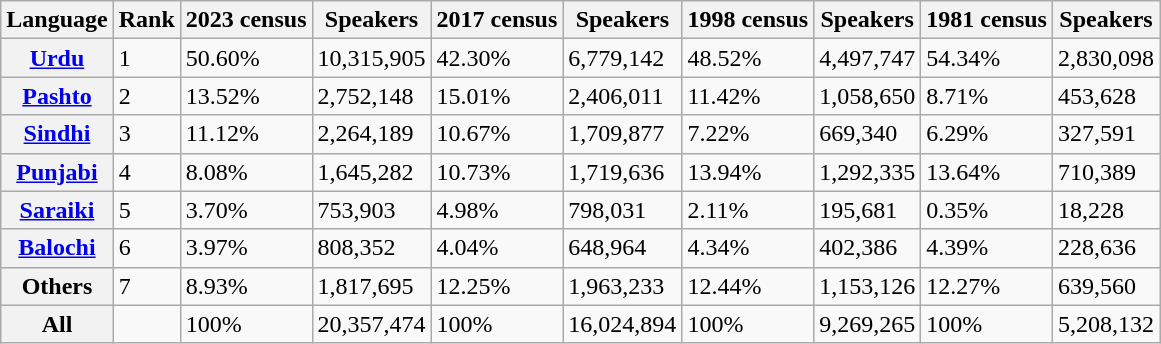<table class="wikitable">
<tr>
<th>Language</th>
<th>Rank</th>
<th>2023 census</th>
<th>Speakers</th>
<th>2017 census</th>
<th>Speakers</th>
<th>1998 census</th>
<th>Speakers</th>
<th>1981 census</th>
<th>Speakers</th>
</tr>
<tr>
<th><a href='#'>Urdu</a></th>
<td>1</td>
<td>50.60%</td>
<td>10,315,905</td>
<td>42.30%</td>
<td>6,779,142</td>
<td>48.52%</td>
<td>4,497,747</td>
<td>54.34%</td>
<td>2,830,098</td>
</tr>
<tr>
<th><a href='#'>Pashto</a></th>
<td>2</td>
<td>13.52%</td>
<td>2,752,148</td>
<td>15.01%</td>
<td>2,406,011</td>
<td>11.42%</td>
<td>1,058,650</td>
<td>8.71%</td>
<td>453,628</td>
</tr>
<tr>
<th><a href='#'>Sindhi</a></th>
<td>3</td>
<td>11.12%</td>
<td>2,264,189</td>
<td>10.67%</td>
<td>1,709,877</td>
<td>7.22%</td>
<td>669,340</td>
<td>6.29%</td>
<td>327,591</td>
</tr>
<tr>
<th><a href='#'>Punjabi</a></th>
<td>4</td>
<td>8.08%</td>
<td>1,645,282</td>
<td>10.73%</td>
<td>1,719,636</td>
<td>13.94%</td>
<td>1,292,335</td>
<td>13.64%</td>
<td>710,389</td>
</tr>
<tr>
<th><a href='#'>Saraiki</a></th>
<td>5</td>
<td>3.70%</td>
<td>753,903</td>
<td>4.98%</td>
<td>798,031</td>
<td>2.11%</td>
<td>195,681</td>
<td>0.35%</td>
<td>18,228</td>
</tr>
<tr>
<th><a href='#'>Balochi</a></th>
<td>6</td>
<td>3.97%</td>
<td>808,352</td>
<td>4.04%</td>
<td>648,964</td>
<td>4.34%</td>
<td>402,386</td>
<td>4.39%</td>
<td>228,636</td>
</tr>
<tr>
<th>Others</th>
<td>7</td>
<td>8.93%</td>
<td>1,817,695</td>
<td>12.25%</td>
<td>1,963,233</td>
<td>12.44%</td>
<td>1,153,126</td>
<td>12.27%</td>
<td>639,560</td>
</tr>
<tr>
<th>All</th>
<td></td>
<td>100%</td>
<td>20,357,474</td>
<td>100%</td>
<td>16,024,894</td>
<td>100%</td>
<td>9,269,265</td>
<td>100%</td>
<td>5,208,132</td>
</tr>
</table>
